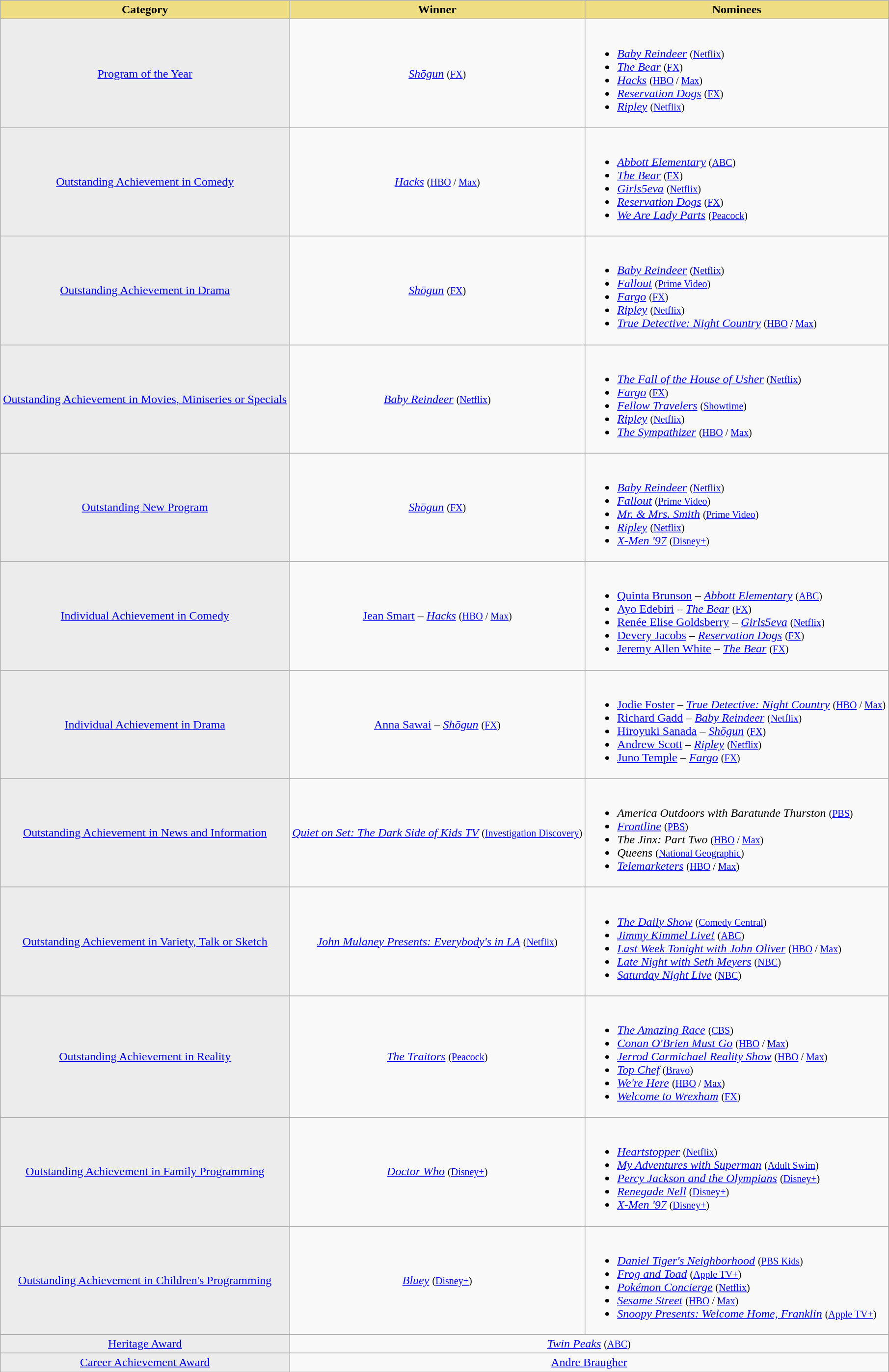<table class="wikitable">
<tr>
<th style="background:#EEDD82;">Category</th>
<th style="background:#EEDD82;">Winner</th>
<th style="background:#EEDD82;">Nominees</th>
</tr>
<tr>
<td style="background: #ececec; color: grey; vertical-align: middle; text-align: center;" class="table-na"><a href='#'>Program of the Year</a></td>
<td style="text-align: center;"><em><a href='#'>Shōgun</a></em> <small>(<a href='#'>FX</a>)</small></td>
<td><br><ul><li><em><a href='#'>Baby Reindeer</a></em> <small>(<a href='#'>Netflix</a>)</small></li><li><em><a href='#'>The Bear</a></em> <small>(<a href='#'>FX</a>)</small></li><li><em><a href='#'>Hacks</a></em> <small>(<a href='#'>HBO</a> / <a href='#'>Max</a>)</small></li><li><em><a href='#'>Reservation Dogs</a></em> <small>(<a href='#'>FX</a>)</small></li><li><em><a href='#'>Ripley</a></em> <small>(<a href='#'>Netflix</a>)</small></li></ul></td>
</tr>
<tr>
<td style="background: #ececec; color: grey; vertical-align: middle; text-align: center;" class="table-na"><a href='#'>Outstanding Achievement in Comedy</a></td>
<td style="text-align: center;"><em><a href='#'>Hacks</a></em> <small>(<a href='#'>HBO</a> / <a href='#'>Max</a>)</small></td>
<td><br><ul><li><em><a href='#'>Abbott Elementary</a></em> <small>(<a href='#'>ABC</a>)</small></li><li><em><a href='#'>The Bear</a></em> <small>(<a href='#'>FX</a>)</small></li><li><em><a href='#'>Girls5eva</a></em> <small>(<a href='#'>Netflix</a>)</small></li><li><em><a href='#'>Reservation Dogs</a></em> <small>(<a href='#'>FX</a>)</small></li><li><em><a href='#'>We Are Lady Parts</a></em> <small>(<a href='#'>Peacock</a>)</small></li></ul></td>
</tr>
<tr>
<td style="background: #ececec; color: grey; vertical-align: middle; text-align: center;" class="table-na"><a href='#'>Outstanding Achievement in Drama</a></td>
<td style="text-align: center;"><em><a href='#'>Shōgun</a></em> <small>(<a href='#'>FX</a>)</small></td>
<td><br><ul><li><em><a href='#'>Baby Reindeer</a></em> <small>(<a href='#'>Netflix</a>)</small></li><li><em><a href='#'>Fallout</a></em> <small>(<a href='#'>Prime Video</a>)</small></li><li><em><a href='#'>Fargo</a></em> <small>(<a href='#'>FX</a>)</small></li><li><em><a href='#'>Ripley</a></em> <small>(<a href='#'>Netflix</a>)</small></li><li><em><a href='#'>True Detective: Night Country</a></em> <small>(<a href='#'>HBO</a> / <a href='#'>Max</a>)</small></li></ul></td>
</tr>
<tr>
<td style="background: #ececec; color: grey; vertical-align: middle; text-align: center;" class="table-na"><a href='#'>Outstanding Achievement in Movies, Miniseries or Specials</a></td>
<td style="text-align: center;"><em><a href='#'>Baby Reindeer</a></em> <small>(<a href='#'>Netflix</a>)</small></td>
<td><br><ul><li><em><a href='#'>The Fall of the House of Usher</a></em> <small>(<a href='#'>Netflix</a>)</small></li><li><em><a href='#'>Fargo</a></em> <small>(<a href='#'>FX</a>)</small></li><li><em><a href='#'>Fellow Travelers</a></em> <small>(<a href='#'>Showtime</a>)</small></li><li><em><a href='#'>Ripley</a></em> <small>(<a href='#'>Netflix</a>)</small></li><li><em><a href='#'>The Sympathizer</a></em> <small>(<a href='#'>HBO</a> / <a href='#'>Max</a>)</small></li></ul></td>
</tr>
<tr>
<td style="background: #ececec; color: grey; vertical-align: middle; text-align: center;" class="table-na"><a href='#'>Outstanding New Program</a></td>
<td style="text-align: center;"><em><a href='#'>Shōgun</a></em> <small>(<a href='#'>FX</a>)</small></td>
<td><br><ul><li><em><a href='#'>Baby Reindeer</a></em> <small>(<a href='#'>Netflix</a>)</small></li><li><em><a href='#'>Fallout</a></em> <small>(<a href='#'>Prime Video</a>)</small></li><li><em><a href='#'>Mr. & Mrs. Smith</a></em> <small>(<a href='#'>Prime Video</a>)</small></li><li><em><a href='#'>Ripley</a></em> <small>(<a href='#'>Netflix</a>)</small></li><li><em><a href='#'>X-Men '97</a></em> <small>(<a href='#'>Disney+</a>)</small></li></ul></td>
</tr>
<tr>
<td style="background: #ececec; color: grey; vertical-align: middle; text-align: center;" class="table-na"><a href='#'>Individual Achievement in Comedy</a></td>
<td style="text-align: center;"><a href='#'>Jean Smart</a> – <em><a href='#'>Hacks</a></em> <small>(<a href='#'>HBO</a> / <a href='#'>Max</a>)</small></td>
<td><br><ul><li><a href='#'>Quinta Brunson</a> – <em><a href='#'>Abbott Elementary</a></em> <small>(<a href='#'>ABC</a>)</small></li><li><a href='#'>Ayo Edebiri</a> – <em><a href='#'>The Bear</a></em> <small>(<a href='#'>FX</a>)</small></li><li><a href='#'>Renée Elise Goldsberry</a> – <em><a href='#'>Girls5eva</a></em> <small>(<a href='#'>Netflix</a>)</small></li><li><a href='#'>Devery Jacobs</a> – <em><a href='#'>Reservation Dogs</a></em> <small>(<a href='#'>FX</a>)</small></li><li><a href='#'>Jeremy Allen White</a> – <em><a href='#'>The Bear</a></em> <small>(<a href='#'>FX</a>)</small></li></ul></td>
</tr>
<tr>
<td style="background: #ececec; color: grey; vertical-align: middle; text-align: center;" class="table-na"><a href='#'>Individual Achievement in Drama</a></td>
<td style="text-align: center;"><a href='#'>Anna Sawai</a> – <em><a href='#'>Shōgun</a></em> <small>(<a href='#'>FX</a>)</small></td>
<td><br><ul><li><a href='#'>Jodie Foster</a> – <em><a href='#'>True Detective: Night Country</a></em> <small>(<a href='#'>HBO</a> / <a href='#'>Max</a>)</small></li><li><a href='#'>Richard Gadd</a> – <em><a href='#'>Baby Reindeer</a></em> <small>(<a href='#'>Netflix</a>)</small></li><li><a href='#'>Hiroyuki Sanada</a> – <em><a href='#'>Shōgun</a></em> <small>(<a href='#'>FX</a>)</small></li><li><a href='#'>Andrew Scott</a> – <em><a href='#'>Ripley</a></em> <small>(<a href='#'>Netflix</a>)</small></li><li><a href='#'>Juno Temple</a> – <em><a href='#'>Fargo</a></em> <small>(<a href='#'>FX</a>)</small></li></ul></td>
</tr>
<tr>
<td style="background: #ececec; color: grey; vertical-align: middle; text-align: center;" class="table-na"><a href='#'>Outstanding Achievement in News and Information</a></td>
<td style="text-align: center;"><em><a href='#'>Quiet on Set: The Dark Side of Kids TV</a></em> <small>(<a href='#'>Investigation Discovery</a>)</small></td>
<td><br><ul><li><em>America Outdoors with Baratunde Thurston</em> <small>(<a href='#'>PBS</a>)</small></li><li><em><a href='#'>Frontline</a></em> <small>(<a href='#'>PBS</a>)</small></li><li><em>The Jinx: Part Two</em> <small>(<a href='#'>HBO</a> / <a href='#'>Max</a>)</small></li><li><em>Queens</em> <small>(<a href='#'>National Geographic</a>)</small></li><li><em><a href='#'>Telemarketers</a></em> <small>(<a href='#'>HBO</a> / <a href='#'>Max</a>)</small></li></ul></td>
</tr>
<tr>
<td style="background: #ececec; color: grey; vertical-align: middle; text-align: center;" class="table-na"><a href='#'>Outstanding Achievement in Variety, Talk or Sketch</a></td>
<td style="text-align: center;"><em><a href='#'>John Mulaney Presents: Everybody's in LA</a></em> <small>(<a href='#'>Netflix</a>)</small></td>
<td><br><ul><li><em><a href='#'>The Daily Show</a></em> <small>(<a href='#'>Comedy Central</a>)</small></li><li><em><a href='#'>Jimmy Kimmel Live!</a></em> <small>(<a href='#'>ABC</a>)</small></li><li><em><a href='#'>Last Week Tonight with John Oliver</a></em> <small>(<a href='#'>HBO</a> / <a href='#'>Max</a>)</small></li><li><em><a href='#'>Late Night with Seth Meyers</a></em> <small>(<a href='#'>NBC</a>)</small></li><li><em><a href='#'>Saturday Night Live</a></em> <small>(<a href='#'>NBC</a>)</small></li></ul></td>
</tr>
<tr>
<td style="background: #ececec; color: grey; vertical-align: middle; text-align: center;" class="table-na"><a href='#'>Outstanding Achievement in Reality</a></td>
<td style="text-align: center;"><em><a href='#'>The Traitors</a></em> <small>(<a href='#'>Peacock</a>)</small></td>
<td><br><ul><li><em><a href='#'>The Amazing Race</a></em> <small>(<a href='#'>CBS</a>)</small></li><li><em><a href='#'>Conan O'Brien Must Go</a></em> <small>(<a href='#'>HBO</a> / <a href='#'>Max</a>)</small></li><li><em><a href='#'>Jerrod Carmichael Reality Show</a></em> <small>(<a href='#'>HBO</a> / <a href='#'>Max</a>)</small></li><li><em><a href='#'>Top Chef</a></em> <small>(<a href='#'>Bravo</a>)</small></li><li><em><a href='#'>We're Here</a></em> <small>(<a href='#'>HBO</a> / <a href='#'>Max</a>)</small></li><li><em><a href='#'>Welcome to Wrexham</a></em> <small>(<a href='#'>FX</a>)</small></li></ul></td>
</tr>
<tr>
<td style="background: #ececec; color: grey; vertical-align: middle; text-align: center;" class="table-na"><a href='#'>Outstanding Achievement in Family Programming</a></td>
<td style="text-align: center;"><em><a href='#'>Doctor Who</a></em> <small>(<a href='#'>Disney+</a>)</small></td>
<td><br><ul><li><em><a href='#'>Heartstopper</a></em> <small>(<a href='#'>Netflix</a>)</small></li><li><em><a href='#'>My Adventures with Superman</a></em> <small>(<a href='#'>Adult Swim</a>)</small></li><li><em><a href='#'>Percy Jackson and the Olympians</a></em> <small>(<a href='#'>Disney+</a>)</small></li><li><em><a href='#'>Renegade Nell</a></em> <small>(<a href='#'>Disney+</a>)</small></li><li><em><a href='#'>X-Men '97</a></em> <small>(<a href='#'>Disney+</a>)</small></li></ul></td>
</tr>
<tr>
<td style="background: #ececec; color: grey; vertical-align: middle; text-align: center;" class="table-na"><a href='#'>Outstanding Achievement in Children's Programming</a></td>
<td style="text-align: center;"><em><a href='#'>Bluey</a></em> <small>(<a href='#'>Disney+</a>)</small></td>
<td><br><ul><li><em><a href='#'>Daniel Tiger's Neighborhood</a></em> <small>(<a href='#'>PBS Kids</a>)</small></li><li><em><a href='#'>Frog and Toad</a></em> <small>(<a href='#'>Apple TV+</a>)</small></li><li><em><a href='#'>Pokémon Concierge</a></em> <small>(<a href='#'>Netflix</a>)</small></li><li><em><a href='#'>Sesame Street</a></em> <small>(<a href='#'>HBO</a> / <a href='#'>Max</a>)</small></li><li><em><a href='#'>Snoopy Presents: Welcome Home, Franklin</a></em> <small>(<a href='#'>Apple TV+</a>)</small></li></ul></td>
</tr>
<tr>
<td style="background: #ececec; color: grey; vertical-align: middle; text-align: center;" class="table-na"><a href='#'>Heritage Award</a></td>
<td colspan="2" style="text-align: center;"><em><a href='#'>Twin Peaks</a></em> <small>(<a href='#'>ABC</a>)</small></td>
</tr>
<tr>
<td style="background: #ececec; color: grey; vertical-align: middle; text-align: center;" class="table-na"><a href='#'>Career Achievement Award</a></td>
<td colspan="2" style="text-align: center;"><a href='#'>Andre Braugher</a></td>
</tr>
</table>
